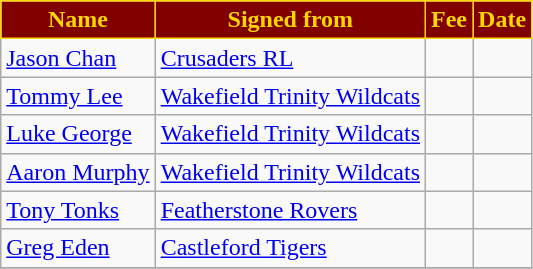<table class="wikitable">
<tr>
<th scope="col" style="background:#800000; color:gold; border:solid gold 1px">Name</th>
<th scope="col" style="background:#800000; color:gold; border:solid gold 1px">Signed from</th>
<th scope="col" style="background:#800000; color:gold; border:solid gold 1px">Fee</th>
<th scope="col" style="background:#800000; color:gold; border:solid gold 1px">Date</th>
</tr>
<tr>
<td><a href='#'>Jason Chan</a></td>
<td><a href='#'>Crusaders RL</a></td>
<td></td>
<td></td>
</tr>
<tr>
<td><a href='#'>Tommy Lee</a></td>
<td><a href='#'>Wakefield Trinity Wildcats</a></td>
<td></td>
<td></td>
</tr>
<tr>
<td><a href='#'>Luke George</a></td>
<td><a href='#'>Wakefield Trinity Wildcats</a></td>
<td></td>
<td></td>
</tr>
<tr>
<td><a href='#'>Aaron Murphy</a></td>
<td><a href='#'>Wakefield Trinity Wildcats</a></td>
<td></td>
<td></td>
</tr>
<tr>
<td><a href='#'>Tony Tonks</a></td>
<td><a href='#'>Featherstone Rovers</a></td>
<td></td>
<td></td>
</tr>
<tr>
<td><a href='#'>Greg Eden</a></td>
<td><a href='#'>Castleford Tigers</a></td>
<td></td>
<td></td>
</tr>
<tr>
</tr>
</table>
